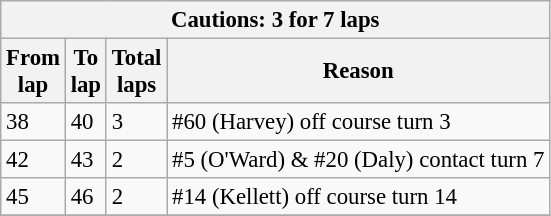<table class="wikitable" style="font-size: 95%">
<tr>
<th colspan=4>Cautions: 3 for 7 laps</th>
</tr>
<tr>
<th>From<br>lap</th>
<th>To<br>lap</th>
<th>Total<br>laps</th>
<th>Reason</th>
</tr>
<tr>
<td>38</td>
<td>40</td>
<td>3</td>
<td>#60 (Harvey) off course turn 3</td>
</tr>
<tr>
<td>42</td>
<td>43</td>
<td>2</td>
<td>#5 (O'Ward) & #20 (Daly) contact turn 7</td>
</tr>
<tr>
<td>45</td>
<td>46</td>
<td>2</td>
<td>#14 (Kellett) off course turn 14</td>
</tr>
<tr>
</tr>
</table>
